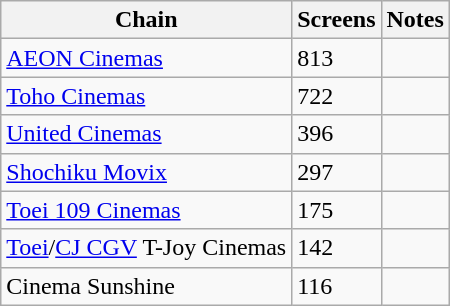<table class="wikitable sortable">
<tr>
<th>Chain</th>
<th>Screens</th>
<th>Notes</th>
</tr>
<tr>
<td><a href='#'>AEON Cinemas</a></td>
<td>813</td>
<td></td>
</tr>
<tr>
<td><a href='#'>Toho Cinemas</a></td>
<td>722</td>
<td></td>
</tr>
<tr>
<td><a href='#'>United Cinemas</a></td>
<td>396</td>
<td></td>
</tr>
<tr>
<td><a href='#'>Shochiku Movix</a></td>
<td>297</td>
<td></td>
</tr>
<tr>
<td><a href='#'>Toei 109 Cinemas</a></td>
<td>175</td>
<td></td>
</tr>
<tr>
<td><a href='#'>Toei</a>/<a href='#'>CJ CGV</a> T-Joy Cinemas</td>
<td>142</td>
<td></td>
</tr>
<tr>
<td>Cinema Sunshine</td>
<td>116</td>
<td></td>
</tr>
</table>
